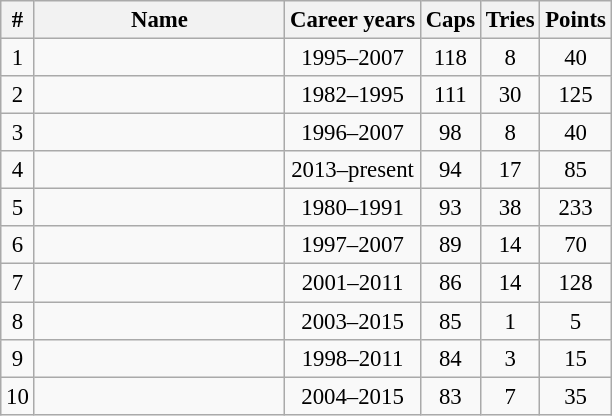<table class="wikitable sortable" style="font-size:95%; text-align:center;">
<tr>
<th>#</th>
<th style="width:160px;">Name</th>
<th>Career years</th>
<th>Caps</th>
<th>Tries</th>
<th>Points</th>
</tr>
<tr>
<td>1</td>
<td></td>
<td>1995–2007</td>
<td>118</td>
<td>8</td>
<td>40</td>
</tr>
<tr>
<td>2</td>
<td></td>
<td>1982–1995</td>
<td>111</td>
<td>30</td>
<td>125</td>
</tr>
<tr>
<td>3</td>
<td></td>
<td>1996–2007</td>
<td>98</td>
<td>8</td>
<td>40</td>
</tr>
<tr>
<td>4</td>
<td><strong></strong></td>
<td>2013–present</td>
<td>94</td>
<td>17</td>
<td>85</td>
</tr>
<tr>
<td>5</td>
<td></td>
<td>1980–1991</td>
<td>93</td>
<td>38</td>
<td>233</td>
</tr>
<tr>
<td>6</td>
<td></td>
<td>1997–2007</td>
<td>89</td>
<td>14</td>
<td>70</td>
</tr>
<tr>
<td>7</td>
<td></td>
<td>2001–2011</td>
<td>86</td>
<td>14</td>
<td>128</td>
</tr>
<tr>
<td>8</td>
<td></td>
<td>2003–2015</td>
<td>85</td>
<td>1</td>
<td>5</td>
</tr>
<tr>
<td>9</td>
<td></td>
<td>1998–2011</td>
<td>84</td>
<td>3</td>
<td>15</td>
</tr>
<tr>
<td>10</td>
<td></td>
<td>2004–2015</td>
<td>83</td>
<td>7</td>
<td>35</td>
</tr>
</table>
